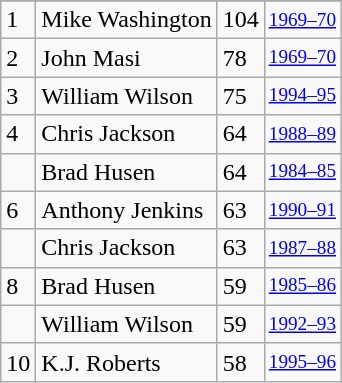<table class="wikitable">
<tr>
</tr>
<tr>
<td>1</td>
<td>Mike Washington</td>
<td>104</td>
<td style="font-size:80%;"><a href='#'>1969–70</a></td>
</tr>
<tr>
<td>2</td>
<td>John Masi</td>
<td>78</td>
<td style="font-size:80%;"><a href='#'>1969–70</a></td>
</tr>
<tr>
<td>3</td>
<td>William Wilson</td>
<td>75</td>
<td style="font-size:80%;"><a href='#'>1994–95</a></td>
</tr>
<tr>
<td>4</td>
<td>Chris Jackson</td>
<td>64</td>
<td style="font-size:80%;"><a href='#'>1988–89</a></td>
</tr>
<tr>
<td></td>
<td>Brad Husen</td>
<td>64</td>
<td style="font-size:80%;"><a href='#'>1984–85</a></td>
</tr>
<tr>
<td>6</td>
<td>Anthony Jenkins</td>
<td>63</td>
<td style="font-size:80%;"><a href='#'>1990–91</a></td>
</tr>
<tr>
<td></td>
<td>Chris Jackson</td>
<td>63</td>
<td style="font-size:80%;"><a href='#'>1987–88</a></td>
</tr>
<tr>
<td>8</td>
<td>Brad Husen</td>
<td>59</td>
<td style="font-size:80%;"><a href='#'>1985–86</a></td>
</tr>
<tr>
<td></td>
<td>William Wilson</td>
<td>59</td>
<td style="font-size:80%;"><a href='#'>1992–93</a></td>
</tr>
<tr>
<td>10</td>
<td>K.J. Roberts</td>
<td>58</td>
<td style="font-size:80%;"><a href='#'>1995–96</a></td>
</tr>
</table>
